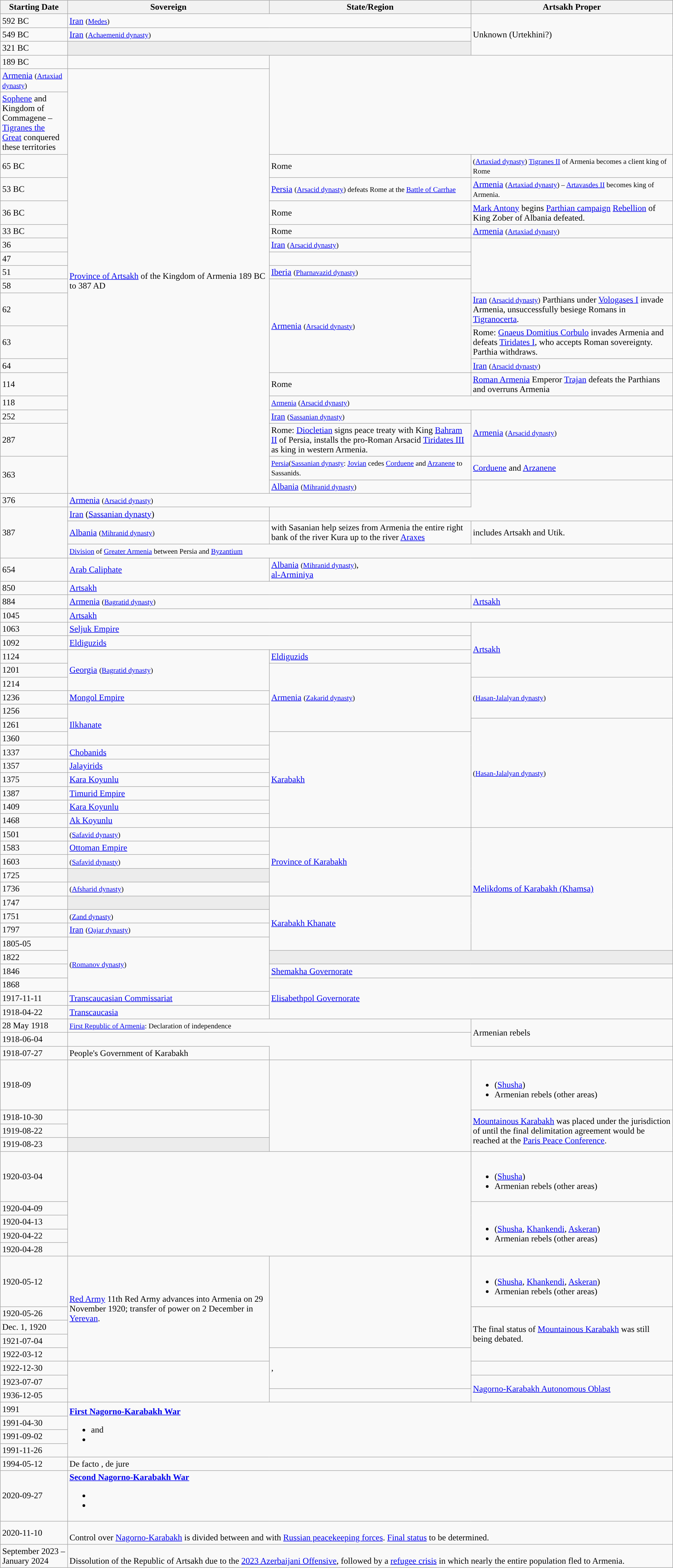<table class="wikitable">
<tr>
<th scope="col" style="width: 10%;">Starting Date</th>
<th scope="col" style="width: 30%;”">Sovereign</th>
<th scope="col" style="width: 30%;”">State/Region</th>
<th scope="col" style="width: 30%;”">Artsakh Proper</th>
</tr>
<tr>
<td>592 BC </td>
<td colspan="2"><a href='#'>Iran</a> <small>(<a href='#'>Medes</a>)</small></td>
<td rowspan="3">Unknown (Urtekhini?)</td>
</tr>
<tr>
<td>549 BC</td>
<td colspan="2"> <a href='#'>Iran</a> <small>(<a href='#'>Achaemenid dynasty</a>)</small></td>
</tr>
<tr>
<td>321 BC</td>
<td colspan="2" style="background: #ECECEC;"></td>
</tr>
<tr>
<td rowspan="1">189 BC </td>
<td></td>
</tr>
<tr>
<td 189> <a href='#'>Armenia</a> <small>(<a href='#'>Artaxiad dynasty</a>)</small></td>
<td rowspan="19"><a href='#'>Province of Artsakh</a> of the Kingdom of Armenia  189 BC to 387 AD </td>
</tr>
<tr>
<td 90 BC><a href='#'>Sophene</a> and Kingdom of Commagene – <a href='#'>Tigranes the Great</a> conquered these territories</td>
</tr>
<tr>
<td>65 BC </td>
<td>Rome</td>
<td> <small>(<a href='#'>Artaxiad dynasty</a>) <a href='#'>Tigranes II</a> of Armenia becomes a client king of Rome</small></td>
</tr>
<tr>
<td>53 BC </td>
<td><a href='#'>Persia</a> <small>(<a href='#'>Arsacid dynasty</a>) defeats Rome at the <a href='#'>Battle of Carrhae</a></small></td>
<td> <a href='#'>Armenia</a> <small>(<a href='#'>Artaxiad dynasty</a>) – <a href='#'>Artavasdes II</a> becomes king of Armenia.</small></td>
</tr>
<tr>
<td>36 BC</td>
<td>Rome</td>
<td><a href='#'>Mark Antony</a> begins <a href='#'>Parthian campaign</a> <a href='#'>Rebellion</a> of King Zober of Albania defeated.</td>
</tr>
<tr>
<td>33 BC</td>
<td>Rome</td>
<td> <a href='#'>Armenia</a> <small>(<a href='#'>Artaxiad dynasty</a>)</small></td>
</tr>
<tr>
<td>36</td>
<td><a href='#'>Iran</a> <small>(<a href='#'>Arsacid dynasty</a>)</small></td>
</tr>
<tr>
<td>47</td>
<td></td>
</tr>
<tr>
<td>51 </td>
<td><a href='#'>Iberia</a> <small>(<a href='#'>Pharnavazid dynasty</a>)</small></td>
</tr>
<tr>
<td>58</td>
<td rowspan="4"> <a href='#'>Armenia</a> <small>(<a href='#'>Arsacid dynasty</a>)</small></td>
</tr>
<tr>
<td>62</td>
<td><a href='#'>Iran</a> <small>(<a href='#'>Arsacid dynasty</a>)</small> Parthians under <a href='#'>Vologases I</a> invade Armenia, unsuccessfully besiege Romans in <a href='#'>Tigranocerta</a>.</td>
</tr>
<tr>
<td>63</td>
<td>Rome: <a href='#'>Gnaeus Domitius Corbulo</a> invades Armenia and defeats <a href='#'>Tiridates I</a>, who accepts Roman sovereignty. Parthia withdraws.</td>
</tr>
<tr>
<td>64</td>
<td><a href='#'>Iran</a> <small>(<a href='#'>Arsacid dynasty</a>)</small></td>
</tr>
<tr>
<td>114 </td>
<td>Rome</td>
<td><a href='#'>Roman Armenia</a> Emperor <a href='#'>Trajan</a> defeats the Parthians and overruns Armenia</td>
</tr>
<tr>
<td>118</td>
<td colspan="2"><small> <a href='#'>Armenia</a> (<a href='#'>Arsacid dynasty</a>)</small></td>
</tr>
<tr>
<td>252</td>
<td> <a href='#'>Iran</a> <small>(<a href='#'>Sassanian dynasty</a>)</small></td>
<td rowspan="2"> <a href='#'>Armenia</a> <small>(<a href='#'>Arsacid dynasty</a>)</small></td>
</tr>
<tr>
<td>287</td>
<td>Rome: <a href='#'>Diocletian</a> signs peace treaty with King <a href='#'>Bahram II</a> of Persia, installs the pro-Roman Arsacid <a href='#'>Tiridates III</a> as king in western Armenia.</td>
</tr>
<tr>
<td rowspan="2">363</td>
<td> <small><a href='#'>Persia</a>(<a href='#'>Sassanian dynasty</a>: <a href='#'>Jovian</a> cedes <a href='#'>Corduene</a> and <a href='#'>Arzanene</a> to Sassanids.</small></td>
<td><a href='#'>Corduene</a> and <a href='#'>Arzanene</a></td>
</tr>
<tr>
<td><a href='#'>Albania</a> <small>(<a href='#'>Mihranid dynasty</a>)</small></td>
</tr>
<tr>
<td>376</td>
<td colspan="2"> <a href='#'>Armenia</a> <small>(<a href='#'>Arsacid dynasty</a>)</small></td>
</tr>
<tr>
<td rowspan="3">387</td>
<td> <a href='#'>Iran</a> (<a href='#'>Sassanian dynasty</a>)</td>
</tr>
<tr>
<td><a href='#'>Albania</a> <small>(<a href='#'>Mihranid dynasty</a>)</small></td>
<td>with Sasanian help seizes from Armenia the entire right bank of the river Kura up to the river <a href='#'>Araxes</a></td>
<td>includes Artsakh and Utik.</td>
</tr>
<tr>
<td colspan="3"><small><a href='#'>Division</a> of <a href='#'>Greater Armenia</a> between Persia and <a href='#'>Byzantium</a></small></td>
</tr>
<tr>
<td>654</td>
<td><a href='#'>Arab Caliphate</a></td>
<td colspan="2"><a href='#'>Albania</a> <small>(<a href='#'>Mihranid dynasty</a>)</small>,<br><a href='#'>al-Arminiya</a></td>
</tr>
<tr>
<td>850</td>
<td colspan="3"> <a href='#'>Artsakh</a></td>
</tr>
<tr>
<td>884</td>
<td colspan="2"> <a href='#'>Armenia</a> <small>(<a href='#'>Bagratid dynasty</a>)</small></td>
<td> <a href='#'>Artsakh</a></td>
</tr>
<tr>
<td>1045</td>
<td colspan="3"> <a href='#'>Artsakh</a></td>
</tr>
<tr>
<td>1063</td>
<td colspan="2"> <a href='#'>Seljuk Empire</a></td>
<td rowspan="4"> <a href='#'>Artsakh</a></td>
</tr>
<tr>
<td>1092</td>
<td colspan="2"><a href='#'>Eldiguzids</a></td>
</tr>
<tr>
<td>1124</td>
<td rowspan="3"><strong></strong> <a href='#'>Georgia</a> <small>(<a href='#'>Bagratid dynasty</a>)</small></td>
<td><a href='#'>Eldiguzids</a></td>
</tr>
<tr>
<td>1201</td>
<td rowspan="5"><a href='#'>Armenia</a> <small>(<a href='#'>Zakarid dynasty</a>)</small></td>
</tr>
<tr>
<td>1214 </td>
<td rowspan="3"> <small>(<a href='#'>Hasan-Jalalyan dynasty</a>)</small></td>
</tr>
<tr>
<td>1236</td>
<td><a href='#'>Mongol Empire</a></td>
</tr>
<tr>
<td>1256</td>
<td rowspan="3"><a href='#'>Ilkhanate</a></td>
</tr>
<tr>
<td>1261</td>
<td rowspan="8"> <small>(<a href='#'>Hasan-Jalalyan dynasty</a>)</small></td>
</tr>
<tr>
<td>1360</td>
<td rowspan="7"><a href='#'>Karabakh</a></td>
</tr>
<tr>
<td>1337</td>
<td><a href='#'>Chobanids</a></td>
</tr>
<tr>
<td>1357</td>
<td><a href='#'>Jalayirids</a></td>
</tr>
<tr>
<td>1375</td>
<td><a href='#'>Kara Koyunlu</a></td>
</tr>
<tr>
<td>1387</td>
<td><a href='#'>Timurid Empire</a></td>
</tr>
<tr>
<td>1409</td>
<td><a href='#'>Kara Koyunlu</a></td>
</tr>
<tr>
<td>1468</td>
<td><a href='#'>Ak Koyunlu</a></td>
</tr>
<tr>
<td>1501</td>
<td> <small>(<a href='#'>Safavid dynasty</a>)</small></td>
<td rowspan="5"><a href='#'>Province of Karabakh</a></td>
<td rowspan="9"><a href='#'>Melikdoms of Karabakh (Khamsa)</a></td>
</tr>
<tr>
<td>1583</td>
<td><strong></strong> <a href='#'>Ottoman Empire</a></td>
</tr>
<tr>
<td>1603</td>
<td> <small>(<a href='#'>Safavid dynasty</a>)</small></td>
</tr>
<tr>
<td>1725</td>
<td style="background: #ECECEC;"></td>
</tr>
<tr>
<td>1736</td>
<td> <small>(<a href='#'>Afsharid dynasty</a>)</small></td>
</tr>
<tr>
<td>1747 </td>
<td style="background: #ECECEC;"></td>
<td rowspan="4"><a href='#'>Karabakh Khanate</a></td>
</tr>
<tr>
<td>1751</td>
<td> <small>(<a href='#'>Zand dynasty</a>)</small></td>
</tr>
<tr>
<td>1797</td>
<td> <a href='#'>Iran</a> <small>(<a href='#'>Qajar dynasty</a>)</small></td>
</tr>
<tr>
<td>1805-05 </td>
<td rowspan="4"> <small>(<a href='#'>Romanov dynasty</a>)</small></td>
</tr>
<tr>
<td>1822 </td>
<td colspan="2" style="background: #ECECEC;"></td>
</tr>
<tr>
<td>1846</td>
<td colspan="2"><a href='#'>Shemakha Governorate</a></td>
</tr>
<tr>
<td>1868 </td>
<td colspan="2" rowspan="3"><a href='#'>Elisabethpol Governorate</a></td>
</tr>
<tr>
<td>1917-11-11</td>
<td> <a href='#'>Transcaucasian Commissariat</a></td>
</tr>
<tr>
<td>1918-04-22</td>
<td><a href='#'>Transcaucasia</a></td>
</tr>
<tr>
<td>28 May 1918 </td>
<td colspan="2"><small><a href='#'>First Republic of Armenia</a>: Declaration of independence</small></td>
<td rowspan="2"> Armenian rebels</td>
</tr>
<tr>
<td>1918-06-04 </td>
</tr>
<tr>
<td>1918-07-27</td>
<td> People's Government of Karabakh</td>
</tr>
<tr>
<td>1918-09</td>
<td></td>
<td rowspan="4"></td>
<td><br><ul><li> (<a href='#'>Shusha</a>)</li><li> Armenian rebels (other areas)</li></ul></td>
</tr>
<tr>
<td>1918-10-30 </td>
<td rowspan="2"></td>
<td rowspan="3"><a href='#'>Mountainous Karabakh</a> was placed under the jurisdiction of  until the final delimitation agreement would be reached at the <a href='#'>Paris Peace Conference</a>.</td>
</tr>
<tr>
<td>1919-08-22 </td>
</tr>
<tr>
<td>1919-08-23 </td>
<td style="background: #ECECEC;"></td>
</tr>
<tr>
<td>1920-03-04 </td>
<td colspan="2" rowspan="5"></td>
<td><br><ul><li> (<a href='#'>Shusha</a>)</li><li> Armenian rebels (other areas)</li></ul></td>
</tr>
<tr>
<td>1920-04-09</td>
<td rowspan="4"><br><ul><li> (<a href='#'>Shusha</a>, <a href='#'>Khankendi</a>, <a href='#'>Askeran</a>)</li><li> Armenian rebels (other areas)</li></ul></td>
</tr>
<tr>
<td>1920-04-13 </td>
</tr>
<tr>
<td>1920-04-22 </td>
</tr>
<tr>
<td>1920-04-28 </td>
</tr>
<tr>
<td>1920-05-12 </td>
<td rowspan="5"> <a href='#'>Red Army</a> 11th Red Army advances into Armenia on 29 November 1920; transfer of power on 2 December in <a href='#'>Yerevan</a>.</td>
<td rowspan="4"></td>
<td><br><ul><li> (<a href='#'>Shusha</a>, <a href='#'>Khankendi</a>, <a href='#'>Askeran</a>)</li><li> Armenian rebels (other areas)</li></ul></td>
</tr>
<tr>
<td>1920-05-26</td>
<td rowspan="4">The final status of <a href='#'>Mountainous Karabakh</a> was still being debated.</td>
</tr>
<tr>
<td>Dec. 1, 1920 </td>
</tr>
<tr>
<td>1921-07-04 </td>
</tr>
<tr>
<td>1922-03-12</td>
<td rowspan="3">,<br></td>
</tr>
<tr>
<td>1922-12-30 </td>
<td rowspan="3"></td>
</tr>
<tr>
<td>1923-07-07 </td>
<td rowspan="2"><a href='#'>Nagorno-Karabakh Autonomous Oblast</a></td>
</tr>
<tr>
<td>1936-12-05</td>
<td></td>
</tr>
<tr>
<td>1991</td>
<td colspan="3" rowspan="4"><strong><a href='#'>First Nagorno-Karabakh War</a></strong><br><ul><li> and </li><li></li></ul></td>
</tr>
<tr>
<td>1991-04-30 </td>
</tr>
<tr>
<td>1991-09-02 </td>
</tr>
<tr>
<td>1991-11-26 </td>
</tr>
<tr>
<td>1994-05-12 </td>
<td colspan="3">De facto , de jure </td>
</tr>
<tr>
<td>2020-09-27</td>
<td colspan="3"><strong><a href='#'>Second Nagorno-Karabakh War</a></strong><br><ul><li> </li><li> </li></ul></td>
</tr>
<tr>
<td>2020-11-10</td>
<td colspan="3"><br>Control over <a href='#'>Nagorno-Karabakh</a> is divided between  and  with  <a href='#'>Russian peacekeeping forces</a>. <a href='#'>Final status</a> to be determined.</td>
</tr>
<tr>
<td>September 2023 – January 2024</td>
<td colspan="3"><br>Dissolution of the Republic of Artsakh due to the <a href='#'>2023 Azerbaijani Offensive</a>, followed by a <a href='#'>refugee crisis</a> in which nearly the entire population fled to Armenia.</td>
</tr>
</table>
